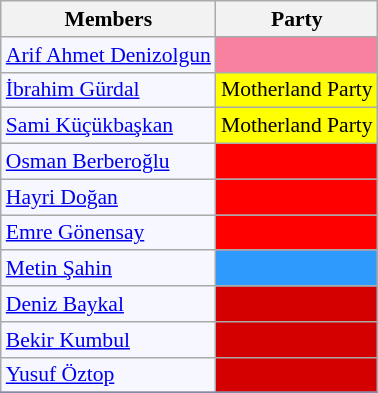<table class=wikitable style="border:1px solid #8888aa; background-color:#f7f8ff; padding:0px; font-size:90%;">
<tr>
<th>Members</th>
<th>Party</th>
</tr>
<tr>
<td><a href='#'>Arif Ahmet Denizolgun</a></td>
<td style="background: #F7819F"></td>
</tr>
<tr>
<td><a href='#'>İbrahim Gürdal</a></td>
<td style="background: #ffff00">Motherland Party</td>
</tr>
<tr>
<td><a href='#'>Sami Küçükbaşkan</a></td>
<td style="background: #ffff00">Motherland Party</td>
</tr>
<tr>
<td><a href='#'>Osman Berberoğlu</a></td>
<td style="background: #ff0000"></td>
</tr>
<tr>
<td><a href='#'>Hayri Doğan</a></td>
<td style="background: #ff0000"></td>
</tr>
<tr>
<td><a href='#'>Emre Gönensay</a></td>
<td style="background: #ff0000"></td>
</tr>
<tr>
<td><a href='#'>Metin Şahin</a></td>
<td style="background: #2E9AFE"></td>
</tr>
<tr>
<td><a href='#'>Deniz Baykal</a></td>
<td style="background: #d40000"></td>
</tr>
<tr>
<td><a href='#'>Bekir Kumbul</a></td>
<td style="background: #d40000"></td>
</tr>
<tr>
<td><a href='#'>Yusuf Öztop</a></td>
<td style="background: #d40000"></td>
</tr>
<tr>
</tr>
</table>
